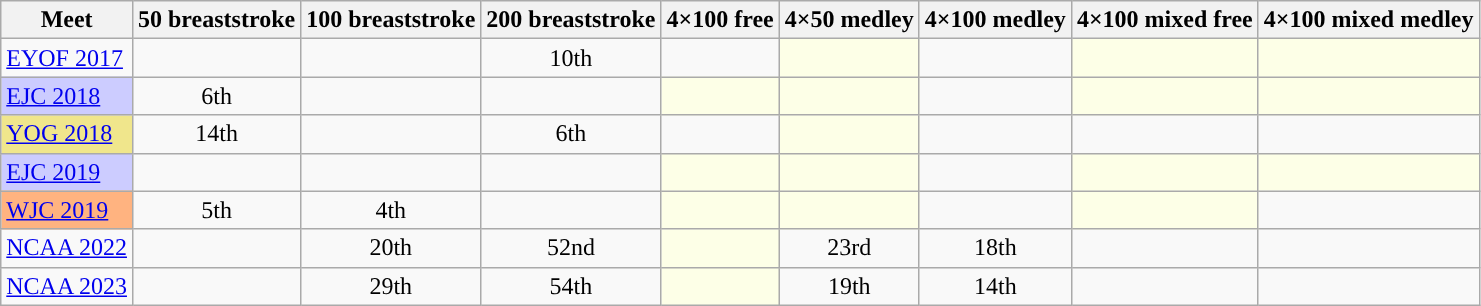<table class="sortable wikitable">
<tr>
<th>Meet</th>
<th class="unsortable">50 breaststroke</th>
<th class="unsortable">100 breaststroke</th>
<th class="unsortable">200 breaststroke</th>
<th class="unsortable">4×100 free</th>
<th class="unsortable">4×50 medley</th>
<th class="unsortable">4×100 medley</th>
<th class="unsortable">4×100 mixed free</th>
<th class="unsortable">4×100 mixed medley</th>
</tr>
<tr>
<td><a href='#'>EYOF 2017</a></td>
<td></td>
<td align="center"></td>
<td align="center">10th</td>
<td align="center"></td>
<td style="background:#fdffe7"></td>
<td align="center"></td>
<td style="background:#fdffe7"></td>
<td style="background:#fdffe7"></td>
</tr>
<tr>
<td style="background:#ccccff"><a href='#'>EJC 2018</a></td>
<td align="center">6th</td>
<td align="center"></td>
<td align="center"></td>
<td style="background:#fdffe7"></td>
<td style="background:#fdffe7"></td>
<td align="center"></td>
<td style="background:#fdffe7"></td>
<td style="background:#fdffe7"></td>
</tr>
<tr>
<td style="background:#f0e68c"><a href='#'>YOG 2018</a></td>
<td align="center">14th</td>
<td align="center"></td>
<td align="center">6th</td>
<td align="center"></td>
<td style="background:#fdffe7"></td>
<td align="center"></td>
<td align="center"></td>
<td align="center"></td>
</tr>
<tr>
<td style="background:#ccccff"><a href='#'>EJC 2019</a></td>
<td align="center"></td>
<td align="center"></td>
<td align="center"></td>
<td style="background:#fdffe7"></td>
<td style="background:#fdffe7"></td>
<td align="center"></td>
<td style="background:#fdffe7"></td>
<td style="background:#fdffe7"></td>
</tr>
<tr>
<td style="background:#ffb380"><a href='#'>WJC 2019</a></td>
<td align="center">5th</td>
<td align="center">4th</td>
<td align="center"></td>
<td style="background:#fdffe7"></td>
<td style="background:#fdffe7"></td>
<td align="center"></td>
<td style="background:#fdffe7"></td>
<td align="center"></td>
</tr>
<tr>
<td><a href='#'>NCAA 2022</a></td>
<td></td>
<td align="center">20th</td>
<td align="center">52nd</td>
<td style="background:#fdffe7"></td>
<td align="center">23rd</td>
<td align="center">18th</td>
<td></td>
<td></td>
</tr>
<tr>
<td><a href='#'>NCAA 2023</a></td>
<td></td>
<td align="center">29th</td>
<td align="center">54th</td>
<td style="background:#fdffe7"></td>
<td align="center">19th</td>
<td align="center">14th</td>
<td></td>
<td></td>
</tr>
</table>
